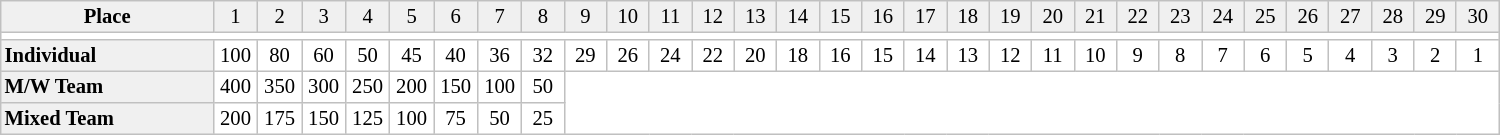<table border="1" cellpadding="2" cellspacing="0" style="border:1px solid #C0C0C0; border-collapse:collapse; font-size:86%; margin-top:1em; text-align:center" width="1000">
<tr bgcolor="#F0F0F0">
<td width=150><strong>Place</strong></td>
<td width=25>1</td>
<td width=25>2</td>
<td width=25>3</td>
<td width=25>4</td>
<td width=25>5</td>
<td width=25>6</td>
<td width=25>7</td>
<td width=25>8</td>
<td width=25>9</td>
<td width=25>10</td>
<td width=25>11</td>
<td width=25>12</td>
<td width=25>13</td>
<td width=25>14</td>
<td width=25>15</td>
<td width=25>16</td>
<td width=25>17</td>
<td width=25>18</td>
<td width=25>19</td>
<td width=25>20</td>
<td width=25>21</td>
<td width=25>22</td>
<td width=25>23</td>
<td width=25>24</td>
<td width=25>25</td>
<td width=25>26</td>
<td width=25>27</td>
<td width=25>28</td>
<td width=25>29</td>
<td width=25>30</td>
</tr>
<tr>
<td colspan=33></td>
</tr>
<tr>
<td bgcolor="#F0F0F0" align=left><strong>Individual</strong></td>
<td>100</td>
<td>80</td>
<td>60</td>
<td>50</td>
<td>45</td>
<td>40</td>
<td>36</td>
<td>32</td>
<td>29</td>
<td>26</td>
<td>24</td>
<td>22</td>
<td>20</td>
<td>18</td>
<td>16</td>
<td>15</td>
<td>14</td>
<td>13</td>
<td>12</td>
<td>11</td>
<td>10</td>
<td>9</td>
<td>8</td>
<td>7</td>
<td>6</td>
<td>5</td>
<td>4</td>
<td>3</td>
<td>2</td>
<td>1</td>
</tr>
<tr>
<td bgcolor="#F0F0F0" align=left><strong>M/W Team</strong></td>
<td>400</td>
<td>350</td>
<td>300</td>
<td>250</td>
<td>200</td>
<td>150</td>
<td>100</td>
<td>50</td>
</tr>
<tr>
<td bgcolor="#F0F0F0" align=left><strong>Mixed Team</strong></td>
<td>200</td>
<td>175</td>
<td>150</td>
<td>125</td>
<td>100</td>
<td>75</td>
<td>50</td>
<td>25</td>
</tr>
</table>
